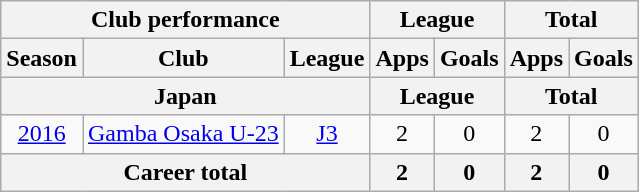<table class="wikitable" style="text-align:center">
<tr>
<th colspan=3>Club performance</th>
<th colspan=2>League</th>
<th colspan=2>Total</th>
</tr>
<tr>
<th>Season</th>
<th>Club</th>
<th>League</th>
<th>Apps</th>
<th>Goals</th>
<th>Apps</th>
<th>Goals</th>
</tr>
<tr>
<th colspan=3>Japan</th>
<th colspan=2>League</th>
<th colspan=2>Total</th>
</tr>
<tr>
<td><a href='#'>2016</a></td>
<td><a href='#'>Gamba Osaka U-23</a></td>
<td><a href='#'>J3</a></td>
<td>2</td>
<td>0</td>
<td>2</td>
<td>0</td>
</tr>
<tr>
<th colspan=3>Career total</th>
<th>2</th>
<th>0</th>
<th>2</th>
<th>0</th>
</tr>
</table>
